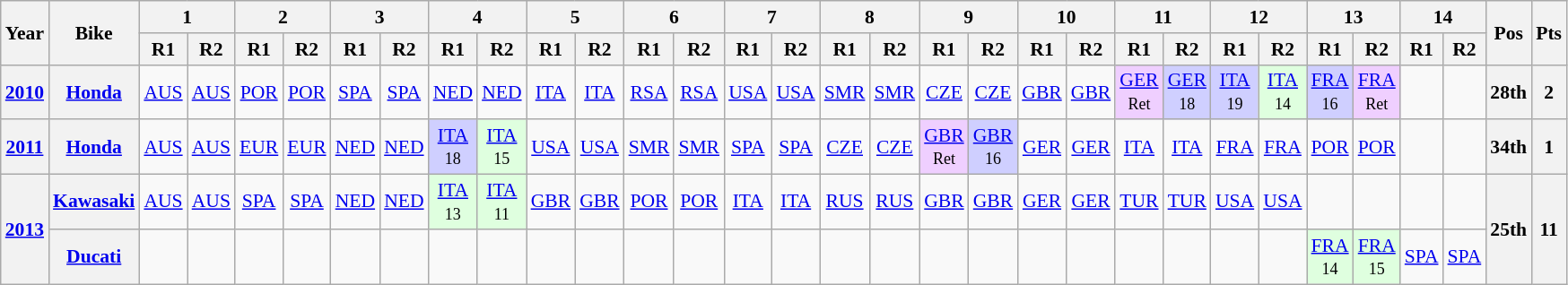<table class="wikitable" style="text-align:center; font-size:90%">
<tr>
<th valign="middle" rowspan=2>Year</th>
<th valign="middle" rowspan=2>Bike</th>
<th colspan=2>1</th>
<th colspan=2>2</th>
<th colspan=2>3</th>
<th colspan=2>4</th>
<th colspan=2>5</th>
<th colspan=2>6</th>
<th colspan=2>7</th>
<th colspan=2>8</th>
<th colspan=2>9</th>
<th colspan=2>10</th>
<th colspan=2>11</th>
<th colspan=2>12</th>
<th colspan=2>13</th>
<th colspan=2>14</th>
<th rowspan=2>Pos</th>
<th rowspan=2>Pts</th>
</tr>
<tr>
<th>R1</th>
<th>R2</th>
<th>R1</th>
<th>R2</th>
<th>R1</th>
<th>R2</th>
<th>R1</th>
<th>R2</th>
<th>R1</th>
<th>R2</th>
<th>R1</th>
<th>R2</th>
<th>R1</th>
<th>R2</th>
<th>R1</th>
<th>R2</th>
<th>R1</th>
<th>R2</th>
<th>R1</th>
<th>R2</th>
<th>R1</th>
<th>R2</th>
<th>R1</th>
<th>R2</th>
<th>R1</th>
<th>R2</th>
<th>R1</th>
<th>R2</th>
</tr>
<tr>
<th><a href='#'>2010</a></th>
<th><a href='#'>Honda</a></th>
<td><a href='#'>AUS</a><br><small></small></td>
<td><a href='#'>AUS</a><br><small></small></td>
<td><a href='#'>POR</a><br><small></small></td>
<td><a href='#'>POR</a><br><small></small></td>
<td><a href='#'>SPA</a><br><small></small></td>
<td><a href='#'>SPA</a><br><small></small></td>
<td><a href='#'>NED</a><br><small></small></td>
<td><a href='#'>NED</a><br><small></small></td>
<td><a href='#'>ITA</a><br><small></small></td>
<td><a href='#'>ITA</a><br><small></small></td>
<td><a href='#'>RSA</a><br><small></small></td>
<td><a href='#'>RSA</a><br><small></small></td>
<td><a href='#'>USA</a><br><small></small></td>
<td><a href='#'>USA</a><br><small></small></td>
<td><a href='#'>SMR</a><br><small></small></td>
<td><a href='#'>SMR</a><br><small></small></td>
<td><a href='#'>CZE</a><br><small></small></td>
<td><a href='#'>CZE</a><br><small></small></td>
<td><a href='#'>GBR</a><br><small></small></td>
<td><a href='#'>GBR</a><br><small></small></td>
<td style="background:#EFCFFF;"><a href='#'>GER</a><br><small>Ret</small></td>
<td style="background:#CFCFFF;"><a href='#'>GER</a><br><small>18</small></td>
<td style="background:#CFCFFF;"><a href='#'>ITA</a><br><small>19</small></td>
<td style="background:#DFFFDF;"><a href='#'>ITA</a><br><small>14</small></td>
<td style="background:#CFCFFF;"><a href='#'>FRA</a><br><small>16</small></td>
<td style="background:#EFCFFF;"><a href='#'>FRA</a><br><small>Ret</small></td>
<td></td>
<td></td>
<th>28th</th>
<th>2</th>
</tr>
<tr>
<th><a href='#'>2011</a></th>
<th><a href='#'>Honda</a></th>
<td><a href='#'>AUS</a><br><small></small></td>
<td><a href='#'>AUS</a><br><small></small></td>
<td><a href='#'>EUR</a><br><small></small></td>
<td><a href='#'>EUR</a><br><small></small></td>
<td><a href='#'>NED</a><br><small></small></td>
<td><a href='#'>NED</a><br><small></small></td>
<td style="background:#CFCFFF;"><a href='#'>ITA</a><br><small>18</small></td>
<td style="background:#DFFFDF;"><a href='#'>ITA</a><br><small>15</small></td>
<td><a href='#'>USA</a><br><small></small></td>
<td><a href='#'>USA</a><br><small></small></td>
<td><a href='#'>SMR</a><br><small></small></td>
<td><a href='#'>SMR</a><br><small></small></td>
<td><a href='#'>SPA</a><br><small></small></td>
<td><a href='#'>SPA</a><br><small></small></td>
<td><a href='#'>CZE</a><br><small></small></td>
<td><a href='#'>CZE</a><br><small></small></td>
<td style="background:#EFCFFF;"><a href='#'>GBR</a><br><small>Ret</small></td>
<td style="background:#CFCFFF;"><a href='#'>GBR</a><br><small>16</small></td>
<td><a href='#'>GER</a><br><small></small></td>
<td><a href='#'>GER</a><br><small></small></td>
<td><a href='#'>ITA</a><br><small></small></td>
<td><a href='#'>ITA</a><br><small></small></td>
<td><a href='#'>FRA</a><br><small></small></td>
<td><a href='#'>FRA</a><br><small></small></td>
<td><a href='#'>POR</a><br><small></small></td>
<td><a href='#'>POR</a><br><small></small></td>
<td></td>
<td></td>
<th>34th</th>
<th>1</th>
</tr>
<tr>
<th rowspan=2><a href='#'>2013</a></th>
<th><a href='#'>Kawasaki</a></th>
<td><a href='#'>AUS</a><br><small></small></td>
<td><a href='#'>AUS</a><br><small></small></td>
<td><a href='#'>SPA</a><br><small></small></td>
<td><a href='#'>SPA</a><br><small></small></td>
<td><a href='#'>NED</a><br><small></small></td>
<td><a href='#'>NED</a><br><small></small></td>
<td style="background:#DFFFDF;"><a href='#'>ITA</a><br><small>13</small></td>
<td style="background:#DFFFDF;"><a href='#'>ITA</a><br><small>11</small></td>
<td><a href='#'>GBR</a><br><small></small></td>
<td><a href='#'>GBR</a><br><small></small></td>
<td><a href='#'>POR</a><br><small></small></td>
<td><a href='#'>POR</a><br><small></small></td>
<td><a href='#'>ITA</a><br><small></small></td>
<td><a href='#'>ITA</a><br><small></small></td>
<td><a href='#'>RUS</a><br><small></small></td>
<td><a href='#'>RUS</a><br><small></small></td>
<td><a href='#'>GBR</a><br><small></small></td>
<td><a href='#'>GBR</a><br><small></small></td>
<td><a href='#'>GER</a><br><small></small></td>
<td><a href='#'>GER</a><br><small></small></td>
<td><a href='#'>TUR</a><br><small></small></td>
<td><a href='#'>TUR</a><br><small></small></td>
<td><a href='#'>USA</a><br><small></small></td>
<td><a href='#'>USA</a><br><small></small></td>
<td></td>
<td></td>
<td></td>
<td></td>
<th rowspan=2>25th</th>
<th rowspan=2>11</th>
</tr>
<tr>
<th><a href='#'>Ducati</a></th>
<td></td>
<td></td>
<td></td>
<td></td>
<td></td>
<td></td>
<td></td>
<td></td>
<td></td>
<td></td>
<td></td>
<td></td>
<td></td>
<td></td>
<td></td>
<td></td>
<td></td>
<td></td>
<td></td>
<td></td>
<td></td>
<td></td>
<td></td>
<td></td>
<td style="background:#DFFFDF;"><a href='#'>FRA</a><br><small>14</small></td>
<td style="background:#DFFFDF;"><a href='#'>FRA</a><br><small>15</small></td>
<td><a href='#'>SPA</a><br><small></small></td>
<td><a href='#'>SPA</a><br><small></small></td>
</tr>
</table>
